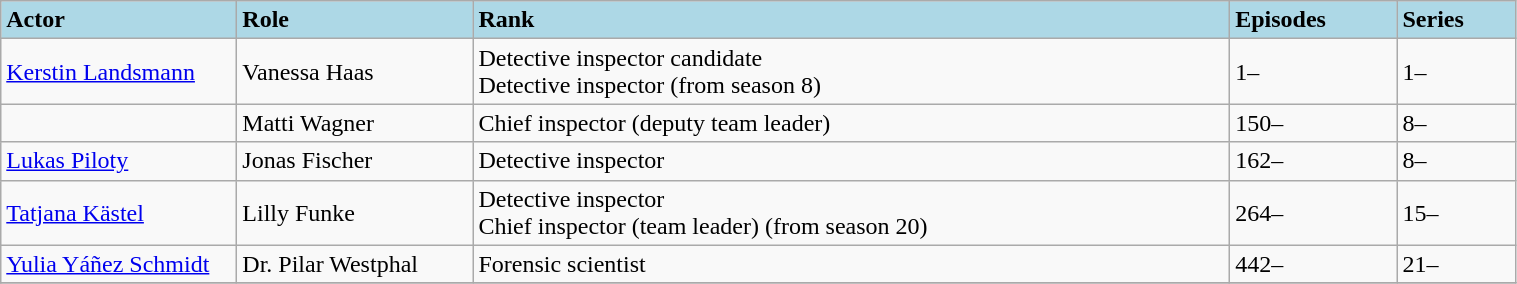<table class="wikitable" width="80%">
<tr>
<td bgcolor="#add8e6" width="150"><strong>Actor</strong></td>
<td bgcolor="#add8e6" width="150"><strong>Role</strong></td>
<td bgcolor="#add8e6"><strong>Rank</strong></td>
<td bgcolor="#add8e6"><strong>Episodes</strong></td>
<td bgcolor="#add8e6"><strong>Series</strong></td>
</tr>
<tr>
<td><a href='#'>Kerstin Landsmann</a></td>
<td>Vanessa Haas</td>
<td>Detective inspector candidate<br>Detective inspector (from season 8)</td>
<td>1–</td>
<td>1–</td>
</tr>
<tr>
<td></td>
<td>Matti Wagner</td>
<td>Chief inspector (deputy team leader)</td>
<td>150–</td>
<td>8–</td>
</tr>
<tr>
<td><a href='#'>Lukas Piloty</a></td>
<td>Jonas Fischer</td>
<td>Detective inspector</td>
<td>162–</td>
<td>8–</td>
</tr>
<tr>
<td><a href='#'>Tatjana Kästel</a></td>
<td>Lilly Funke</td>
<td>Detective inspector<br>Chief inspector (team leader) (from season 20)</td>
<td>264–</td>
<td>15–</td>
</tr>
<tr>
<td><a href='#'>Yulia Yáñez Schmidt</a></td>
<td>Dr. Pilar Westphal</td>
<td>Forensic scientist</td>
<td>442–</td>
<td>21–</td>
</tr>
<tr>
</tr>
</table>
